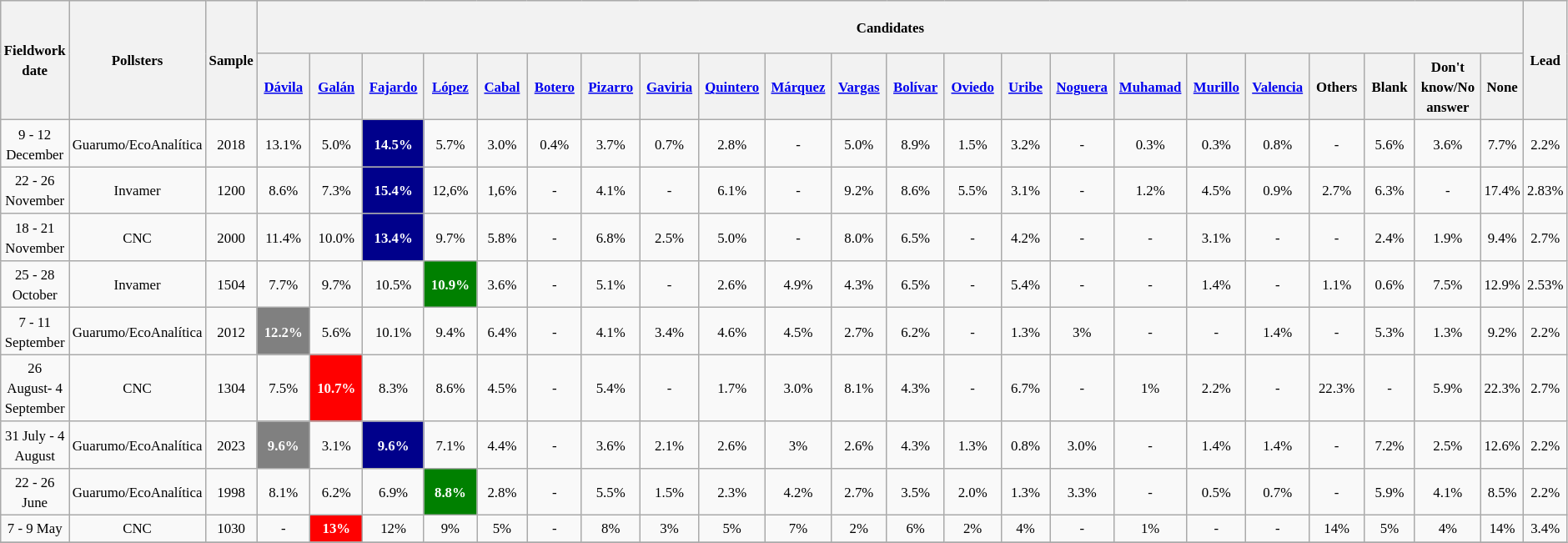<table class="wikitable" style="text-align:center; font-size:70%; line-height:16px">
<tr style="height:42px; background-color:#E9E9E9">
<th rowspan="2">Fieldwork date</th>
<th rowspan="2">Pollsters</th>
<th rowspan="2">Sample</th>
<th colspan="22">Candidates</th>
<th rowspan="2">Lead</th>
</tr>
<tr>
<th style="width:70px" class="unsortable"><a href='#'>Dávila</a></th>
<th style="width:70px" class="unsortable"><a href='#'>Galán</a></th>
<th style="width:70px" class="unsortable"><a href='#'>Fajardo</a></th>
<th style="width:70px" class="unsortable"><a href='#'>López</a></th>
<th style="width:70px" class="unsortable"><a href='#'>Cabal</a></th>
<th style="width:70px" class="unsortable"><a href='#'>Botero</a></th>
<th style="width:70px" class="unsortable"><a href='#'>Pizarro</a></th>
<th style="width:70px" class="unsortable"><a href='#'>Gaviria</a></th>
<th style="width:70px" class="unsortable"><a href='#'>Quintero</a></th>
<th style="width:70px" class="unsortable"><a href='#'>Márquez</a></th>
<th style="width:70px" class="unsortable"><a href='#'>Vargas</a></th>
<th style="width:70px" class="unsortable"><a href='#'>Bolívar</a></th>
<th style="width:70px" class="unsortable"><a href='#'>Oviedo</a></th>
<th style="width:70px" class="unsortable"><a href='#'>Uribe</a></th>
<th style="width:70px" class="unsortable"><a href='#'>Noguera</a></th>
<th style="width:70px" class="unsortable"><a href='#'>Muhamad</a></th>
<th style="width:70px" class="unsortable"><a href='#'>Murillo</a></th>
<th style="width:70px" class="unsortable"><a href='#'>Valencia</a></th>
<th style="width:70px" class="unsortable">Others</th>
<th style="width:70px" class="unsortable">Blank</th>
<th style="width:70px" class="unsortable">Don't know/No answer</th>
<th>None</th>
</tr>
<tr>
<td>9 - 12 December</td>
<td>Guarumo/EcoAnalítica</td>
<td>2018</td>
<td>13.1%</td>
<td>5.0%</td>
<td style="color:white; background:darkblue" align="center"><strong>14.5%</strong></td>
<td>5.7%</td>
<td>3.0%</td>
<td>0.4%</td>
<td>3.7%</td>
<td>0.7%</td>
<td>2.8%</td>
<td>-</td>
<td>5.0%</td>
<td>8.9%</td>
<td>1.5%</td>
<td>3.2%</td>
<td>-</td>
<td>0.3%</td>
<td>0.3%</td>
<td>0.8%</td>
<td>-</td>
<td>5.6%</td>
<td>3.6%</td>
<td>7.7%</td>
<td>2.2%</td>
</tr>
<tr>
<td>22 - 26 November</td>
<td>Invamer</td>
<td>1200</td>
<td>8.6%</td>
<td>7.3%</td>
<td style="color:white; background:darkblue" align="center"><strong>15.4%</strong></td>
<td>12,6%</td>
<td>1,6%</td>
<td>-</td>
<td>4.1%</td>
<td>-</td>
<td>6.1%</td>
<td>-</td>
<td>9.2%</td>
<td>8.6%</td>
<td>5.5%</td>
<td>3.1%</td>
<td>-</td>
<td>1.2%</td>
<td>4.5%</td>
<td>0.9%</td>
<td>2.7%</td>
<td>6.3%</td>
<td>-</td>
<td>17.4%</td>
<td>2.83%</td>
</tr>
<tr>
<td>18 - 21 November</td>
<td>CNC</td>
<td>2000</td>
<td>11.4%</td>
<td>10.0%</td>
<td style="color:white; background:darkblue" align="center"><strong>13.4%</strong></td>
<td>9.7%</td>
<td>5.8%</td>
<td>-</td>
<td>6.8%</td>
<td>2.5%</td>
<td>5.0%</td>
<td>-</td>
<td>8.0%</td>
<td>6.5%</td>
<td>-</td>
<td>4.2%</td>
<td>-</td>
<td>-</td>
<td>3.1%</td>
<td>-</td>
<td>-</td>
<td>2.4%</td>
<td>1.9%</td>
<td>9.4%</td>
<td>2.7%</td>
</tr>
<tr>
<td>25 - 28 October</td>
<td>Invamer</td>
<td>1504</td>
<td>7.7%</td>
<td>9.7%</td>
<td>10.5%</td>
<td style="color:white; background:green" align="center"><strong>10.9%</strong></td>
<td>3.6%</td>
<td>-</td>
<td>5.1%</td>
<td>-</td>
<td>2.6%</td>
<td>4.9%</td>
<td>4.3%</td>
<td>6.5%</td>
<td>-</td>
<td>5.4%</td>
<td>-</td>
<td>-</td>
<td>1.4%</td>
<td>-</td>
<td>1.1%</td>
<td>0.6%</td>
<td>7.5%</td>
<td>12.9%</td>
<td>2.53%</td>
</tr>
<tr>
<td>7 - 11 September</td>
<td>Guarumo/EcoAnalítica</td>
<td>2012</td>
<td style="color:white; background:gray" align="center"><strong>12.2%</strong></td>
<td>5.6%</td>
<td>10.1%</td>
<td>9.4%</td>
<td>6.4%</td>
<td>-</td>
<td>4.1%</td>
<td>3.4%</td>
<td>4.6%</td>
<td>4.5%</td>
<td>2.7%</td>
<td>6.2%</td>
<td>-</td>
<td>1.3%</td>
<td>3%</td>
<td>-</td>
<td>-</td>
<td>1.4%</td>
<td>-</td>
<td>5.3%</td>
<td>1.3%</td>
<td>9.2%</td>
<td>2.2%</td>
</tr>
<tr>
<td>26 August- 4 September</td>
<td>CNC</td>
<td>1304</td>
<td>7.5%</td>
<td style="color:white; background:red" align="center"><strong>10.7%</strong></td>
<td>8.3%</td>
<td>8.6%</td>
<td>4.5%</td>
<td>-</td>
<td>5.4%</td>
<td>-</td>
<td>1.7%</td>
<td>3.0%</td>
<td>8.1%</td>
<td>4.3%</td>
<td>-</td>
<td>6.7%</td>
<td>-</td>
<td>1%</td>
<td>2.2%</td>
<td>-</td>
<td>22.3%</td>
<td>-</td>
<td>5.9%</td>
<td>22.3%</td>
<td>2.7%</td>
</tr>
<tr>
<td>31 July - 4 August</td>
<td>Guarumo/EcoAnalítica</td>
<td>2023</td>
<td style="color:white; background:gray" align="center"><strong>9.6%</strong></td>
<td>3.1%</td>
<td style="color:white; background:darkblue" align="center"><strong>9.6%</strong></td>
<td>7.1%</td>
<td>4.4%</td>
<td>-</td>
<td>3.6%</td>
<td>2.1%</td>
<td>2.6%</td>
<td>3%</td>
<td>2.6%</td>
<td>4.3%</td>
<td>1.3%</td>
<td>0.8%</td>
<td>3.0%</td>
<td>-</td>
<td>1.4%</td>
<td>1.4%</td>
<td>-</td>
<td>7.2%</td>
<td>2.5%</td>
<td>12.6%</td>
<td>2.2%</td>
</tr>
<tr>
<td>22 - 26 June</td>
<td>Guarumo/EcoAnalítica</td>
<td>1998</td>
<td>8.1%</td>
<td>6.2%</td>
<td>6.9%</td>
<td style="color:white; background:green" align="center"><strong>8.8%</strong></td>
<td>2.8%</td>
<td>-</td>
<td>5.5%</td>
<td>1.5%</td>
<td>2.3%</td>
<td>4.2%</td>
<td>2.7%</td>
<td>3.5%</td>
<td>2.0%</td>
<td>1.3%</td>
<td>3.3%</td>
<td>-</td>
<td>0.5%</td>
<td>0.7%</td>
<td>-</td>
<td>5.9%</td>
<td>4.1%</td>
<td>8.5%</td>
<td>2.2%</td>
</tr>
<tr>
<td>7 - 9 May</td>
<td>CNC</td>
<td>1030</td>
<td>-</td>
<td style="color:white; background:red" align="center"><strong>13%</strong></td>
<td>12%</td>
<td>9%</td>
<td>5%</td>
<td>-</td>
<td>8%</td>
<td>3%</td>
<td>5%</td>
<td>7%</td>
<td>2%</td>
<td>6%</td>
<td>2%</td>
<td>4%</td>
<td>-</td>
<td>1%</td>
<td>-</td>
<td>-</td>
<td>14%</td>
<td>5%</td>
<td>4%</td>
<td>14%</td>
<td>3.4%</td>
</tr>
<tr>
</tr>
</table>
